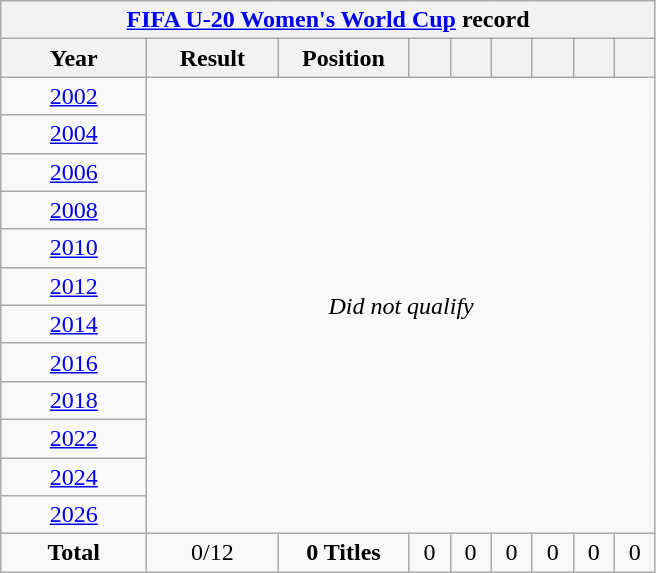<table class="wikitable" style="text-align: center;">
<tr>
<th colspan="12"><a href='#'>FIFA U-20 Women's World Cup</a> record</th>
</tr>
<tr>
<th width="90">Year</th>
<th width="80">Result</th>
<th width="80">Position</th>
<th width="20"></th>
<th width="20"></th>
<th width="20"></th>
<th width="20"></th>
<th width="20"></th>
<th width="20"></th>
</tr>
<tr>
<td> <a href='#'>2002</a></td>
<td rowspan=12 colspan=8><em>Did not qualify</em></td>
</tr>
<tr>
<td> <a href='#'>2004</a></td>
</tr>
<tr>
<td> <a href='#'>2006</a></td>
</tr>
<tr>
<td> <a href='#'>2008</a></td>
</tr>
<tr>
<td> <a href='#'>2010</a></td>
</tr>
<tr>
<td> <a href='#'>2012</a></td>
</tr>
<tr>
<td> <a href='#'>2014</a></td>
</tr>
<tr>
<td> <a href='#'>2016</a></td>
</tr>
<tr>
<td> <a href='#'>2018</a></td>
</tr>
<tr>
<td> <a href='#'>2022</a></td>
</tr>
<tr>
<td> <a href='#'>2024</a></td>
</tr>
<tr>
<td> <a href='#'>2026</a></td>
</tr>
<tr>
<td><strong>Total</strong></td>
<td>0/12</td>
<td><strong>0 Titles</strong></td>
<td>0</td>
<td>0</td>
<td>0</td>
<td>0</td>
<td>0</td>
<td>0</td>
</tr>
</table>
